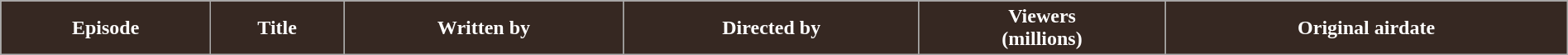<table class="wikitable plainrowheaders" style="width:100%;">
<tr style="color:#fff;">
<th style="background:#362822;">Episode</th>
<th style="background:#362822;">Title</th>
<th style="background:#362822;">Written by</th>
<th style="background:#362822;">Directed by</th>
<th style="background:#362822;">Viewers<br>(millions)</th>
<th style="background:#362822;">Original airdate<br>

</th>
</tr>
</table>
